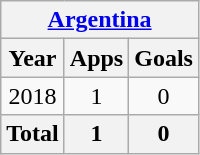<table class="wikitable" style="text-align:center">
<tr>
<th colspan=3><a href='#'>Argentina</a></th>
</tr>
<tr>
<th>Year</th>
<th>Apps</th>
<th>Goals</th>
</tr>
<tr>
<td>2018</td>
<td>1</td>
<td>0</td>
</tr>
<tr>
<th>Total</th>
<th>1</th>
<th>0</th>
</tr>
</table>
